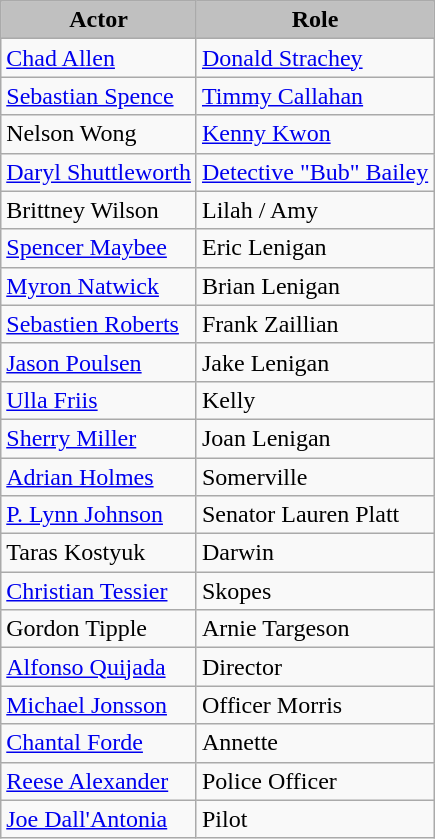<table class="wikitable">
<tr>
<th style="background-color:silver;">Actor</th>
<th style="background-color:silver;">Role</th>
</tr>
<tr>
<td><a href='#'>Chad Allen</a></td>
<td><a href='#'>Donald Strachey</a></td>
</tr>
<tr>
<td><a href='#'>Sebastian Spence</a></td>
<td><a href='#'>Timmy Callahan</a></td>
</tr>
<tr>
<td>Nelson Wong</td>
<td><a href='#'>Kenny Kwon</a></td>
</tr>
<tr>
<td><a href='#'>Daryl Shuttleworth</a></td>
<td><a href='#'>Detective "Bub" Bailey</a></td>
</tr>
<tr>
<td>Brittney Wilson</td>
<td>Lilah / Amy</td>
</tr>
<tr>
<td><a href='#'>Spencer Maybee</a></td>
<td>Eric Lenigan</td>
</tr>
<tr>
<td><a href='#'>Myron Natwick</a></td>
<td>Brian Lenigan</td>
</tr>
<tr>
<td><a href='#'>Sebastien Roberts</a></td>
<td>Frank Zaillian</td>
</tr>
<tr>
<td><a href='#'>Jason Poulsen</a></td>
<td>Jake Lenigan</td>
</tr>
<tr>
<td><a href='#'>Ulla Friis</a></td>
<td>Kelly</td>
</tr>
<tr>
<td><a href='#'>Sherry Miller</a></td>
<td>Joan Lenigan</td>
</tr>
<tr>
<td><a href='#'>Adrian Holmes</a></td>
<td>Somerville</td>
</tr>
<tr>
<td><a href='#'>P. Lynn Johnson</a></td>
<td>Senator Lauren Platt</td>
</tr>
<tr>
<td>Taras Kostyuk</td>
<td>Darwin</td>
</tr>
<tr>
<td><a href='#'>Christian Tessier</a></td>
<td>Skopes</td>
</tr>
<tr>
<td>Gordon Tipple</td>
<td>Arnie Targeson</td>
</tr>
<tr>
<td><a href='#'>Alfonso Quijada</a></td>
<td>Director</td>
</tr>
<tr>
<td><a href='#'>Michael Jonsson</a></td>
<td>Officer Morris</td>
</tr>
<tr>
<td><a href='#'>Chantal Forde</a></td>
<td>Annette</td>
</tr>
<tr>
<td><a href='#'>Reese Alexander</a></td>
<td>Police Officer</td>
</tr>
<tr>
<td><a href='#'>Joe Dall'Antonia</a></td>
<td>Pilot</td>
</tr>
</table>
